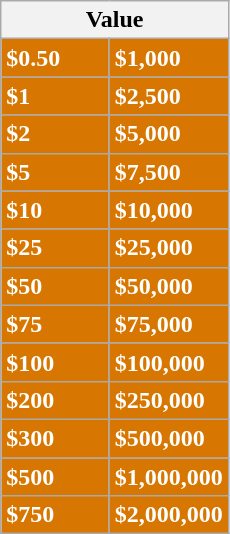<table class="wikitable" style="color:#fff;">
<tr>
<th colspan="2" style="color:#000;"><strong>Value</strong></th>
</tr>
<tr style="background:#d77600;">
<td style="width:65px; "><strong>$0.50</strong></td>
<td><strong>$1,000</strong></td>
</tr>
<tr style="background:#d77600;">
<td><strong>$1</strong></td>
<td><strong>$2,500</strong></td>
</tr>
<tr style="background:#d77600;">
<td><strong>$2</strong></td>
<td><strong>$5,000</strong></td>
</tr>
<tr style="background:#d77600;">
<td><strong>$5</strong></td>
<td><strong>$7,500</strong></td>
</tr>
<tr style="background:#d77600;">
<td><strong>$10</strong></td>
<td><strong>$10,000</strong></td>
</tr>
<tr style="background:#d77600;">
<td><strong>$25</strong></td>
<td><strong>$25,000</strong></td>
</tr>
<tr style="background:#d77600;">
<td><strong>$50</strong></td>
<td><strong>$50,000</strong></td>
</tr>
<tr style="background:#d77600;">
<td><strong>$75</strong></td>
<td><strong>$75,000</strong></td>
</tr>
<tr style="background:#d77600;">
<td><strong>$100</strong></td>
<td><strong>$100,000</strong></td>
</tr>
<tr style="background:#d77600;">
<td><strong>$200</strong></td>
<td><strong>$250,000</strong></td>
</tr>
<tr style="background:#d77600;">
<td><strong>$300</strong></td>
<td><strong>$500,000</strong></td>
</tr>
<tr style="background:#d77600;">
<td><strong>$500</strong></td>
<td><strong>$1,000,000</strong></td>
</tr>
<tr style="background:#d77600;">
<td><strong>$750</strong></td>
<td><strong>$2,000,000</strong></td>
</tr>
</table>
